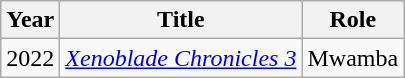<table class="wikitable sortable">
<tr>
<th>Year</th>
<th>Title</th>
<th>Role</th>
</tr>
<tr>
<td>2022</td>
<td><em><a href='#'>Xenoblade Chronicles 3</a></em></td>
<td>Mwamba</td>
</tr>
</table>
